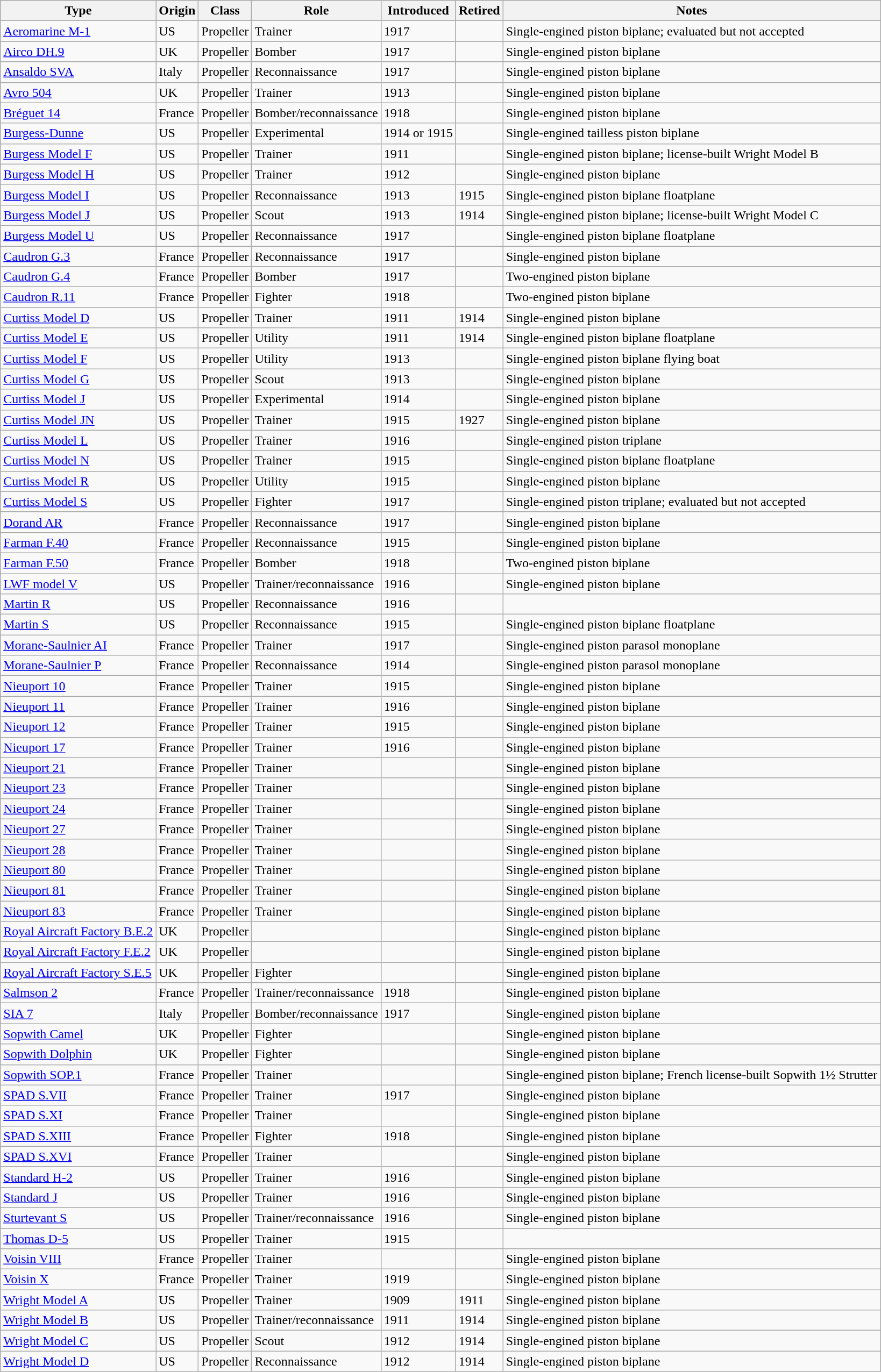<table class="wikitable sortable">
<tr>
<th>Type</th>
<th>Origin</th>
<th>Class</th>
<th>Role</th>
<th>Introduced</th>
<th>Retired</th>
<th>Notes</th>
</tr>
<tr>
<td><a href='#'>Aeromarine M-1</a></td>
<td>US</td>
<td>Propeller</td>
<td>Trainer</td>
<td>1917</td>
<td></td>
<td>Single-engined piston biplane; evaluated but not accepted</td>
</tr>
<tr>
<td><a href='#'>Airco DH.9</a></td>
<td>UK</td>
<td>Propeller</td>
<td>Bomber</td>
<td>1917</td>
<td></td>
<td>Single-engined piston biplane</td>
</tr>
<tr>
<td><a href='#'>Ansaldo SVA</a></td>
<td>Italy</td>
<td>Propeller</td>
<td>Reconnaissance</td>
<td>1917</td>
<td></td>
<td>Single-engined piston biplane</td>
</tr>
<tr>
<td><a href='#'>Avro 504</a></td>
<td>UK</td>
<td>Propeller</td>
<td>Trainer</td>
<td>1913</td>
<td></td>
<td>Single-engined piston biplane</td>
</tr>
<tr>
<td><a href='#'>Bréguet 14</a></td>
<td>France</td>
<td>Propeller</td>
<td>Bomber/reconnaissance</td>
<td>1918</td>
<td></td>
<td>Single-engined piston biplane</td>
</tr>
<tr>
<td><a href='#'>Burgess-Dunne</a></td>
<td>US</td>
<td>Propeller</td>
<td>Experimental</td>
<td>1914 or 1915</td>
<td></td>
<td>Single-engined tailless piston biplane</td>
</tr>
<tr>
<td><a href='#'>Burgess Model F</a></td>
<td>US</td>
<td>Propeller</td>
<td>Trainer</td>
<td>1911</td>
<td></td>
<td>Single-engined piston biplane; license-built Wright Model B</td>
</tr>
<tr>
<td><a href='#'>Burgess Model H</a></td>
<td>US</td>
<td>Propeller</td>
<td>Trainer</td>
<td>1912</td>
<td></td>
<td>Single-engined piston biplane</td>
</tr>
<tr>
<td><a href='#'>Burgess Model I</a></td>
<td>US</td>
<td>Propeller</td>
<td>Reconnaissance</td>
<td>1913</td>
<td>1915</td>
<td>Single-engined piston biplane floatplane</td>
</tr>
<tr>
<td><a href='#'>Burgess Model J</a></td>
<td>US</td>
<td>Propeller</td>
<td>Scout</td>
<td>1913</td>
<td>1914</td>
<td>Single-engined piston biplane; license-built Wright Model C</td>
</tr>
<tr>
<td><a href='#'>Burgess Model U</a></td>
<td>US</td>
<td>Propeller</td>
<td>Reconnaissance</td>
<td>1917</td>
<td></td>
<td>Single-engined piston biplane floatplane</td>
</tr>
<tr>
<td><a href='#'>Caudron G.3</a></td>
<td>France</td>
<td>Propeller</td>
<td>Reconnaissance</td>
<td>1917</td>
<td></td>
<td>Single-engined piston biplane</td>
</tr>
<tr>
<td><a href='#'>Caudron G.4</a></td>
<td>France</td>
<td>Propeller</td>
<td>Bomber</td>
<td>1917</td>
<td></td>
<td>Two-engined piston biplane</td>
</tr>
<tr>
<td><a href='#'>Caudron R.11</a></td>
<td>France</td>
<td>Propeller</td>
<td>Fighter</td>
<td>1918</td>
<td></td>
<td>Two-engined piston biplane</td>
</tr>
<tr>
<td><a href='#'>Curtiss Model D</a></td>
<td>US</td>
<td>Propeller</td>
<td>Trainer</td>
<td>1911</td>
<td>1914</td>
<td>Single-engined piston biplane</td>
</tr>
<tr>
<td><a href='#'>Curtiss Model E</a></td>
<td>US</td>
<td>Propeller</td>
<td>Utility</td>
<td>1911</td>
<td>1914</td>
<td>Single-engined piston biplane floatplane</td>
</tr>
<tr>
<td><a href='#'>Curtiss Model F</a></td>
<td>US</td>
<td>Propeller</td>
<td>Utility</td>
<td>1913</td>
<td></td>
<td>Single-engined piston biplane flying boat</td>
</tr>
<tr>
<td><a href='#'>Curtiss Model G</a></td>
<td>US</td>
<td>Propeller</td>
<td>Scout</td>
<td>1913</td>
<td></td>
<td>Single-engined piston biplane</td>
</tr>
<tr>
<td><a href='#'>Curtiss Model J</a></td>
<td>US</td>
<td>Propeller</td>
<td>Experimental</td>
<td>1914</td>
<td></td>
<td>Single-engined piston biplane</td>
</tr>
<tr>
<td><a href='#'>Curtiss Model JN</a></td>
<td>US</td>
<td>Propeller</td>
<td>Trainer</td>
<td>1915</td>
<td>1927</td>
<td>Single-engined piston biplane</td>
</tr>
<tr>
<td><a href='#'>Curtiss Model L</a></td>
<td>US</td>
<td>Propeller</td>
<td>Trainer</td>
<td>1916</td>
<td></td>
<td>Single-engined piston triplane</td>
</tr>
<tr>
<td><a href='#'>Curtiss Model N</a></td>
<td>US</td>
<td>Propeller</td>
<td>Trainer</td>
<td>1915</td>
<td></td>
<td>Single-engined piston biplane floatplane</td>
</tr>
<tr>
<td><a href='#'>Curtiss Model R</a></td>
<td>US</td>
<td>Propeller</td>
<td>Utility</td>
<td>1915</td>
<td></td>
<td>Single-engined piston biplane</td>
</tr>
<tr>
<td><a href='#'>Curtiss Model S</a></td>
<td>US</td>
<td>Propeller</td>
<td>Fighter</td>
<td>1917</td>
<td></td>
<td>Single-engined piston triplane; evaluated but not accepted</td>
</tr>
<tr>
<td><a href='#'>Dorand AR</a></td>
<td>France</td>
<td>Propeller</td>
<td>Reconnaissance</td>
<td>1917</td>
<td></td>
<td>Single-engined piston biplane</td>
</tr>
<tr>
<td><a href='#'>Farman F.40</a></td>
<td>France</td>
<td>Propeller</td>
<td>Reconnaissance</td>
<td>1915</td>
<td></td>
<td>Single-engined piston biplane</td>
</tr>
<tr>
<td><a href='#'>Farman F.50</a></td>
<td>France</td>
<td>Propeller</td>
<td>Bomber</td>
<td>1918</td>
<td></td>
<td>Two-engined piston biplane</td>
</tr>
<tr>
<td><a href='#'>LWF model V</a></td>
<td>US</td>
<td>Propeller</td>
<td>Trainer/reconnaissance</td>
<td>1916</td>
<td></td>
<td>Single-engined piston biplane</td>
</tr>
<tr>
<td><a href='#'>Martin R</a></td>
<td>US</td>
<td>Propeller</td>
<td>Reconnaissance</td>
<td>1916</td>
<td></td>
<td></td>
</tr>
<tr>
<td><a href='#'>Martin S</a></td>
<td>US</td>
<td>Propeller</td>
<td>Reconnaissance</td>
<td>1915</td>
<td></td>
<td>Single-engined piston biplane floatplane</td>
</tr>
<tr>
<td><a href='#'>Morane-Saulnier AI</a></td>
<td>France</td>
<td>Propeller</td>
<td>Trainer</td>
<td>1917</td>
<td></td>
<td>Single-engined piston parasol monoplane</td>
</tr>
<tr>
<td><a href='#'>Morane-Saulnier P</a></td>
<td>France</td>
<td>Propeller</td>
<td>Reconnaissance</td>
<td>1914</td>
<td></td>
<td>Single-engined piston parasol monoplane</td>
</tr>
<tr>
<td><a href='#'>Nieuport 10</a></td>
<td>France</td>
<td>Propeller</td>
<td>Trainer</td>
<td>1915</td>
<td></td>
<td>Single-engined piston biplane</td>
</tr>
<tr>
<td><a href='#'>Nieuport 11</a></td>
<td>France</td>
<td>Propeller</td>
<td>Trainer</td>
<td>1916</td>
<td></td>
<td>Single-engined piston biplane</td>
</tr>
<tr>
<td><a href='#'>Nieuport 12</a></td>
<td>France</td>
<td>Propeller</td>
<td>Trainer</td>
<td>1915</td>
<td></td>
<td>Single-engined piston biplane</td>
</tr>
<tr>
<td><a href='#'>Nieuport 17</a></td>
<td>France</td>
<td>Propeller</td>
<td>Trainer</td>
<td>1916</td>
<td></td>
<td>Single-engined piston biplane</td>
</tr>
<tr>
<td><a href='#'>Nieuport 21</a></td>
<td>France</td>
<td>Propeller</td>
<td>Trainer</td>
<td></td>
<td></td>
<td>Single-engined piston biplane</td>
</tr>
<tr>
<td><a href='#'>Nieuport 23</a></td>
<td>France</td>
<td>Propeller</td>
<td>Trainer</td>
<td></td>
<td></td>
<td>Single-engined piston biplane</td>
</tr>
<tr>
<td><a href='#'>Nieuport 24</a></td>
<td>France</td>
<td>Propeller</td>
<td>Trainer</td>
<td></td>
<td></td>
<td>Single-engined piston biplane</td>
</tr>
<tr>
<td><a href='#'>Nieuport 27</a></td>
<td>France</td>
<td>Propeller</td>
<td>Trainer</td>
<td></td>
<td></td>
<td>Single-engined piston biplane</td>
</tr>
<tr>
<td><a href='#'>Nieuport 28</a></td>
<td>France</td>
<td>Propeller</td>
<td>Trainer</td>
<td></td>
<td></td>
<td>Single-engined piston biplane</td>
</tr>
<tr>
<td><a href='#'>Nieuport 80</a></td>
<td>France</td>
<td>Propeller</td>
<td>Trainer</td>
<td></td>
<td></td>
<td>Single-engined piston biplane</td>
</tr>
<tr>
<td><a href='#'>Nieuport 81</a></td>
<td>France</td>
<td>Propeller</td>
<td>Trainer</td>
<td></td>
<td></td>
<td>Single-engined piston biplane</td>
</tr>
<tr>
<td><a href='#'>Nieuport 83</a></td>
<td>France</td>
<td>Propeller</td>
<td>Trainer</td>
<td></td>
<td></td>
<td>Single-engined piston biplane</td>
</tr>
<tr>
<td><a href='#'>Royal Aircraft Factory B.E.2</a></td>
<td>UK</td>
<td>Propeller</td>
<td></td>
<td></td>
<td></td>
<td>Single-engined piston biplane</td>
</tr>
<tr>
<td><a href='#'>Royal Aircraft Factory F.E.2</a></td>
<td>UK</td>
<td>Propeller</td>
<td></td>
<td></td>
<td></td>
<td>Single-engined piston biplane</td>
</tr>
<tr>
<td><a href='#'>Royal Aircraft Factory S.E.5</a></td>
<td>UK</td>
<td>Propeller</td>
<td>Fighter</td>
<td></td>
<td></td>
<td>Single-engined piston biplane</td>
</tr>
<tr>
<td><a href='#'>Salmson 2</a></td>
<td>France</td>
<td>Propeller</td>
<td>Trainer/reconnaissance</td>
<td>1918</td>
<td></td>
<td>Single-engined piston biplane</td>
</tr>
<tr>
<td><a href='#'>SIA 7</a></td>
<td>Italy</td>
<td>Propeller</td>
<td>Bomber/reconnaissance</td>
<td>1917</td>
<td></td>
<td>Single-engined piston biplane</td>
</tr>
<tr>
<td><a href='#'>Sopwith Camel</a></td>
<td>UK</td>
<td>Propeller</td>
<td>Fighter</td>
<td></td>
<td></td>
<td>Single-engined piston biplane</td>
</tr>
<tr>
<td><a href='#'>Sopwith Dolphin</a></td>
<td>UK</td>
<td>Propeller</td>
<td>Fighter</td>
<td></td>
<td></td>
<td>Single-engined piston biplane</td>
</tr>
<tr>
<td><a href='#'>Sopwith SOP.1</a></td>
<td>France</td>
<td>Propeller</td>
<td>Trainer</td>
<td></td>
<td></td>
<td>Single-engined piston biplane; French license-built Sopwith 1½ Strutter</td>
</tr>
<tr>
<td><a href='#'>SPAD S.VII</a></td>
<td>France</td>
<td>Propeller</td>
<td>Trainer</td>
<td>1917</td>
<td></td>
<td>Single-engined piston biplane</td>
</tr>
<tr>
<td><a href='#'>SPAD S.XI</a></td>
<td>France</td>
<td>Propeller</td>
<td>Trainer</td>
<td></td>
<td></td>
<td>Single-engined piston biplane</td>
</tr>
<tr>
<td><a href='#'>SPAD S.XIII</a></td>
<td>France</td>
<td>Propeller</td>
<td>Fighter</td>
<td>1918</td>
<td></td>
<td>Single-engined piston biplane</td>
</tr>
<tr>
<td><a href='#'>SPAD S.XVI</a></td>
<td>France</td>
<td>Propeller</td>
<td>Trainer</td>
<td></td>
<td></td>
<td>Single-engined piston biplane</td>
</tr>
<tr>
<td><a href='#'>Standard H-2</a></td>
<td>US</td>
<td>Propeller</td>
<td>Trainer</td>
<td>1916</td>
<td></td>
<td>Single-engined piston biplane</td>
</tr>
<tr>
<td><a href='#'>Standard J</a></td>
<td>US</td>
<td>Propeller</td>
<td>Trainer</td>
<td>1916</td>
<td></td>
<td>Single-engined piston biplane</td>
</tr>
<tr>
<td><a href='#'>Sturtevant S</a></td>
<td>US</td>
<td>Propeller</td>
<td>Trainer/reconnaissance</td>
<td>1916</td>
<td></td>
<td>Single-engined piston biplane</td>
</tr>
<tr>
<td><a href='#'>Thomas D-5</a></td>
<td>US</td>
<td>Propeller</td>
<td>Trainer</td>
<td>1915</td>
<td></td>
<td></td>
</tr>
<tr>
<td><a href='#'>Voisin VIII</a></td>
<td>France</td>
<td>Propeller</td>
<td>Trainer</td>
<td></td>
<td></td>
<td>Single-engined piston biplane</td>
</tr>
<tr>
<td><a href='#'>Voisin X</a></td>
<td>France</td>
<td>Propeller</td>
<td>Trainer</td>
<td>1919</td>
<td></td>
<td>Single-engined piston biplane</td>
</tr>
<tr>
<td><a href='#'>Wright Model A</a></td>
<td>US</td>
<td>Propeller</td>
<td>Trainer</td>
<td>1909</td>
<td>1911</td>
<td>Single-engined piston biplane</td>
</tr>
<tr>
<td><a href='#'>Wright Model B</a></td>
<td>US</td>
<td>Propeller</td>
<td>Trainer/reconnaissance</td>
<td>1911</td>
<td>1914</td>
<td>Single-engined piston biplane</td>
</tr>
<tr>
<td><a href='#'>Wright Model C</a></td>
<td>US</td>
<td>Propeller</td>
<td>Scout</td>
<td>1912</td>
<td>1914</td>
<td>Single-engined piston biplane</td>
</tr>
<tr>
<td><a href='#'>Wright Model D</a></td>
<td>US</td>
<td>Propeller</td>
<td>Reconnaissance</td>
<td>1912</td>
<td>1914</td>
<td>Single-engined piston biplane</td>
</tr>
</table>
